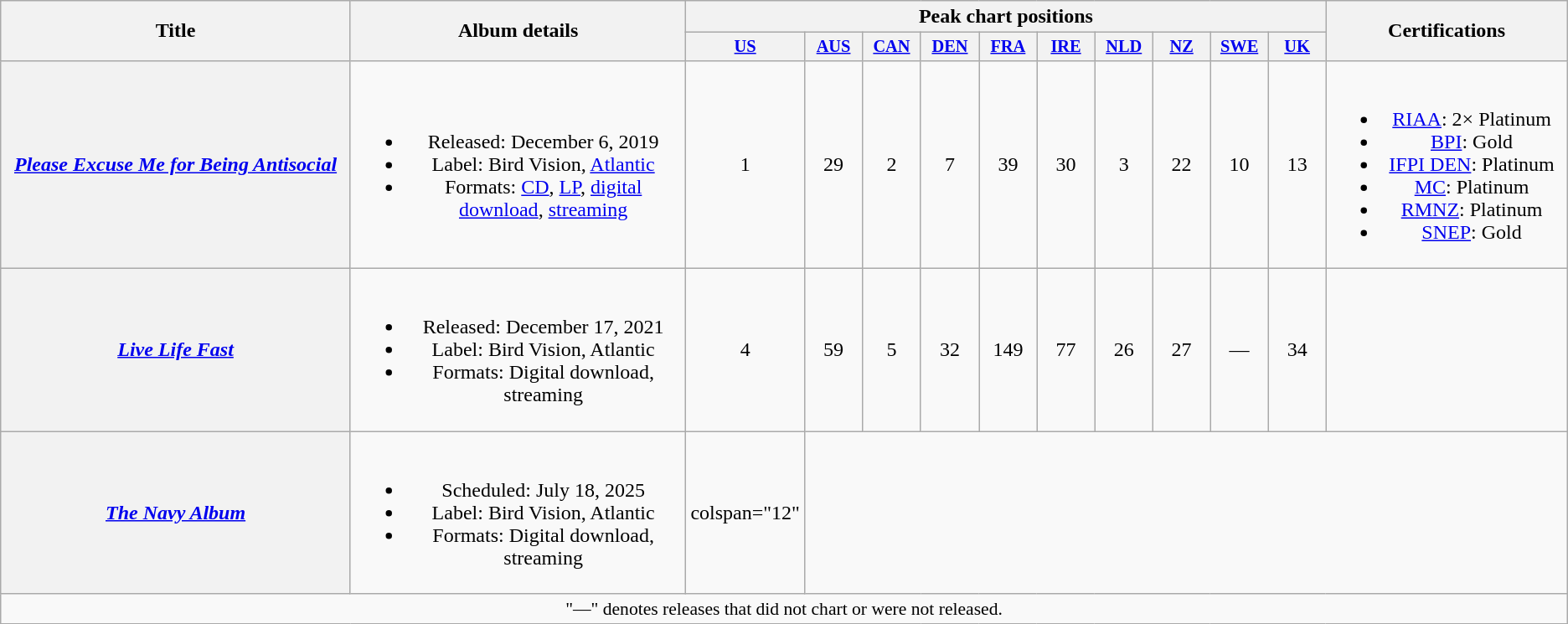<table class="wikitable plainrowheaders" style="text-align:center">
<tr>
<th scope="col" rowspan="2" style="width:18em;">Title</th>
<th scope="col" rowspan="2" style="width:17em;">Album details</th>
<th scope="col" colspan="10">Peak chart positions</th>
<th scope="col" rowspan="2" style="width:12em;">Certifications</th>
</tr>
<tr>
<th scope="col" style="width:3em;font-size:85%;"><a href='#'>US</a><br></th>
<th scope="col" style="width:3em;font-size:85%;"><a href='#'>AUS</a><br></th>
<th scope="col" style="width:3em;font-size:85%;"><a href='#'>CAN</a><br></th>
<th scope="col" style="width:3em;font-size:85%;"><a href='#'>DEN</a><br></th>
<th scope="col" style="width:3em;font-size:85%;"><a href='#'>FRA</a><br></th>
<th scope="col" style="width:3em;font-size:85%;"><a href='#'>IRE</a><br></th>
<th scope="col" style="width:3em;font-size:85%;"><a href='#'>NLD</a><br></th>
<th scope="col" style="width:3em;font-size:85%;"><a href='#'>NZ</a><br></th>
<th scope="col" style="width:3em;font-size:85%;"><a href='#'>SWE</a><br></th>
<th scope="col" style="width:3em;font-size:85%;"><a href='#'>UK</a><br></th>
</tr>
<tr>
<th scope="row"><em><a href='#'>Please Excuse Me for Being Antisocial</a></em></th>
<td><br><ul><li>Released: December 6, 2019</li><li>Label: Bird Vision, <a href='#'>Atlantic</a></li><li>Formats: <a href='#'>CD</a>, <a href='#'>LP</a>, <a href='#'>digital download</a>, <a href='#'>streaming</a></li></ul></td>
<td>1</td>
<td>29</td>
<td>2</td>
<td>7</td>
<td>39</td>
<td>30</td>
<td>3</td>
<td>22</td>
<td>10</td>
<td>13</td>
<td><br><ul><li><a href='#'>RIAA</a>: 2× Platinum</li><li><a href='#'>BPI</a>: Gold</li><li><a href='#'>IFPI DEN</a>: Platinum</li><li><a href='#'>MC</a>: Platinum</li><li><a href='#'>RMNZ</a>: Platinum</li><li><a href='#'>SNEP</a>: Gold</li></ul></td>
</tr>
<tr>
<th scope="row"><em><a href='#'>Live Life Fast</a></em></th>
<td><br><ul><li>Released: December 17, 2021</li><li>Label: Bird Vision, Atlantic</li><li>Formats: Digital download, streaming</li></ul></td>
<td>4</td>
<td>59</td>
<td>5</td>
<td>32</td>
<td>149</td>
<td>77</td>
<td>26</td>
<td>27</td>
<td>—</td>
<td>34</td>
<td></td>
</tr>
<tr>
<th scope="row"><em><a href='#'>The Navy Album</a></em></th>
<td><br><ul><li>Scheduled: July 18, 2025</li><li>Label: Bird Vision, Atlantic</li><li>Formats: Digital download, streaming</li></ul></td>
<td>colspan="12" </td>
</tr>
<tr>
<td colspan="13" style="text-align:center; font-size:90%;">"—" denotes releases that did not chart or were not released.</td>
</tr>
</table>
